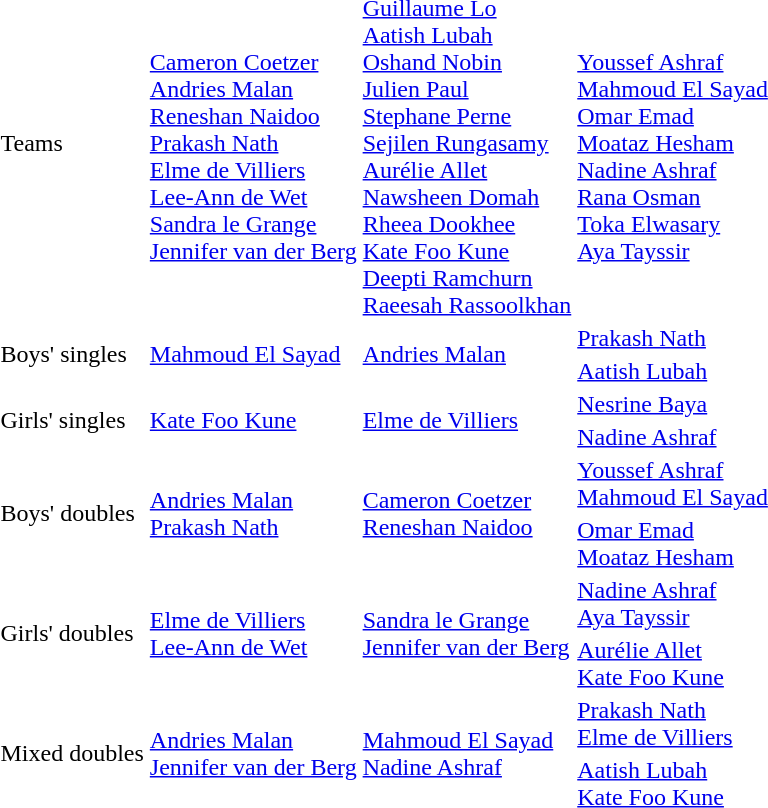<table>
<tr>
<td>Teams</td>
<td><br><a href='#'>Cameron Coetzer</a><br><a href='#'>Andries Malan</a><br><a href='#'>Reneshan Naidoo</a><br><a href='#'>Prakash Nath</a><br><a href='#'>Elme de Villiers</a><br><a href='#'>Lee-Ann de Wet</a><br><a href='#'>Sandra le Grange</a><br><a href='#'>Jennifer van der Berg</a></td>
<td><br><a href='#'>Guillaume Lo</a><br><a href='#'>Aatish Lubah</a><br><a href='#'>Oshand Nobin</a><br><a href='#'>Julien Paul</a><br><a href='#'>Stephane Perne</a><br><a href='#'>Sejilen Rungasamy</a><br><a href='#'>Aurélie Allet</a><br><a href='#'>Nawsheen Domah</a><br><a href='#'>Rheea Dookhee</a><br><a href='#'>Kate Foo Kune</a><br><a href='#'>Deepti Ramchurn</a><br><a href='#'>Raeesah Rassoolkhan</a></td>
<td><br><a href='#'>Youssef Ashraf</a><br><a href='#'>Mahmoud El Sayad</a><br><a href='#'>Omar Emad</a><br><a href='#'>Moataz Hesham</a><br><a href='#'>Nadine Ashraf</a><br><a href='#'>Rana Osman</a><br><a href='#'>Toka Elwasary</a><br><a href='#'>Aya Tayssir</a></td>
</tr>
<tr>
<td rowspan=2>Boys' singles</td>
<td rowspan=2> <a href='#'>Mahmoud El Sayad</a></td>
<td rowspan=2> <a href='#'>Andries Malan</a></td>
<td> <a href='#'>Prakash Nath</a></td>
</tr>
<tr>
<td> <a href='#'>Aatish Lubah</a></td>
</tr>
<tr>
<td rowspan=2>Girls' singles</td>
<td rowspan=2> <a href='#'>Kate Foo Kune</a></td>
<td rowspan=2> <a href='#'>Elme de Villiers</a></td>
<td> <a href='#'>Nesrine Baya</a></td>
</tr>
<tr>
<td> <a href='#'>Nadine Ashraf</a></td>
</tr>
<tr>
<td rowspan=2>Boys' doubles</td>
<td rowspan=2> <a href='#'>Andries Malan</a><br> <a href='#'>Prakash Nath</a></td>
<td rowspan=2> <a href='#'>Cameron Coetzer</a><br> <a href='#'>Reneshan Naidoo</a></td>
<td> <a href='#'>Youssef Ashraf</a><br> <a href='#'>Mahmoud El Sayad</a></td>
</tr>
<tr>
<td> <a href='#'>Omar Emad</a><br> <a href='#'>Moataz Hesham</a></td>
</tr>
<tr>
<td rowspan=2>Girls' doubles</td>
<td rowspan=2> <a href='#'>Elme de Villiers</a><br> <a href='#'>Lee-Ann de Wet</a></td>
<td rowspan=2> <a href='#'>Sandra le Grange</a><br> <a href='#'>Jennifer van der Berg</a></td>
<td> <a href='#'>Nadine Ashraf</a><br> <a href='#'>Aya Tayssir</a></td>
</tr>
<tr>
<td> <a href='#'>Aurélie Allet</a><br> <a href='#'>Kate Foo Kune</a></td>
</tr>
<tr>
<td rowspan=2>Mixed doubles</td>
<td rowspan=2> <a href='#'>Andries Malan</a><br> <a href='#'>Jennifer van der Berg</a></td>
<td rowspan=2> <a href='#'>Mahmoud El Sayad</a><br> <a href='#'>Nadine Ashraf</a></td>
<td> <a href='#'>Prakash Nath</a><br> <a href='#'>Elme de Villiers</a></td>
</tr>
<tr>
<td> <a href='#'>Aatish Lubah</a><br> <a href='#'>Kate Foo Kune</a></td>
</tr>
</table>
